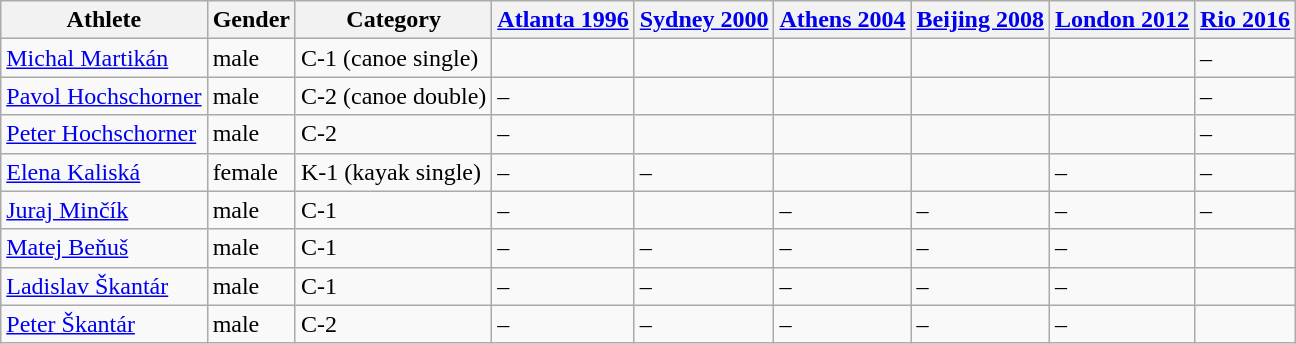<table class="wikitable sortable">
<tr>
<th>Athlete</th>
<th>Gender</th>
<th>Category</th>
<th><a href='#'>Atlanta 1996</a></th>
<th><a href='#'>Sydney 2000</a></th>
<th><a href='#'>Athens 2004</a></th>
<th><a href='#'>Beijing 2008</a></th>
<th><a href='#'>London 2012</a></th>
<th><a href='#'>Rio 2016</a></th>
</tr>
<tr>
<td><a href='#'>Michal Martikán</a></td>
<td>male</td>
<td>C-1 (canoe single)</td>
<td></td>
<td></td>
<td></td>
<td></td>
<td></td>
<td>–</td>
</tr>
<tr>
<td><a href='#'>Pavol Hochschorner</a></td>
<td>male</td>
<td>C-2 (canoe double)</td>
<td>–</td>
<td></td>
<td></td>
<td></td>
<td></td>
<td>–</td>
</tr>
<tr>
<td><a href='#'>Peter Hochschorner</a></td>
<td>male</td>
<td>C-2</td>
<td>–</td>
<td></td>
<td></td>
<td></td>
<td></td>
<td>–</td>
</tr>
<tr>
<td><a href='#'>Elena Kaliská</a></td>
<td>female</td>
<td>K-1 (kayak single)</td>
<td>–</td>
<td>–</td>
<td></td>
<td></td>
<td>–</td>
<td>–</td>
</tr>
<tr>
<td><a href='#'>Juraj Minčík</a></td>
<td>male</td>
<td>C-1</td>
<td>–</td>
<td></td>
<td>–</td>
<td>–</td>
<td>–</td>
<td>–</td>
</tr>
<tr>
<td><a href='#'>Matej Beňuš</a></td>
<td>male</td>
<td>C-1</td>
<td>–</td>
<td>–</td>
<td>–</td>
<td>–</td>
<td>–</td>
<td></td>
</tr>
<tr>
<td><a href='#'>Ladislav Škantár</a></td>
<td>male</td>
<td>C-1</td>
<td>–</td>
<td>–</td>
<td>–</td>
<td>–</td>
<td>–</td>
<td></td>
</tr>
<tr>
<td><a href='#'>Peter Škantár</a></td>
<td>male</td>
<td>C-2</td>
<td>–</td>
<td>–</td>
<td>–</td>
<td>–</td>
<td>–</td>
<td></td>
</tr>
</table>
